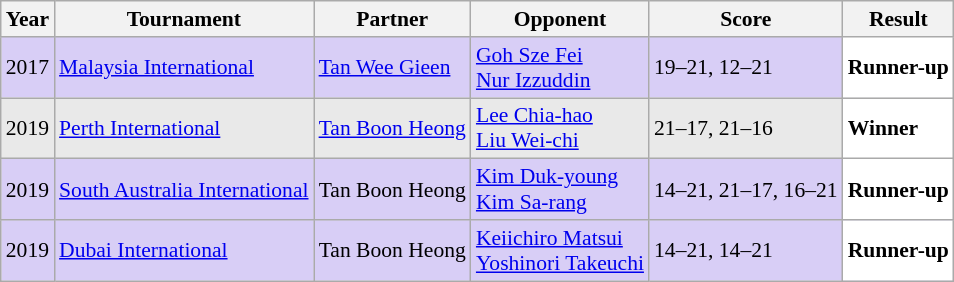<table class="sortable wikitable" style="font-size: 90%;">
<tr>
<th>Year</th>
<th>Tournament</th>
<th>Partner</th>
<th>Opponent</th>
<th>Score</th>
<th>Result</th>
</tr>
<tr style="background:#D8CEF6">
<td align="center">2017</td>
<td align="left"><a href='#'>Malaysia International</a></td>
<td align="left"> <a href='#'>Tan Wee Gieen</a></td>
<td align="left"> <a href='#'>Goh Sze Fei</a> <br> <a href='#'>Nur Izzuddin</a></td>
<td align="left">19–21, 12–21</td>
<td style="text-align:left; background:white"> <strong>Runner-up</strong></td>
</tr>
<tr style="background:#E9E9E9">
<td align="center">2019</td>
<td align="left"><a href='#'>Perth International</a></td>
<td align="left"> <a href='#'>Tan Boon Heong</a></td>
<td align="left"> <a href='#'>Lee Chia-hao</a> <br> <a href='#'>Liu Wei-chi</a></td>
<td align="left">21–17, 21–16</td>
<td style="text-align:left; background:white"> <strong>Winner</strong></td>
</tr>
<tr style="background:#D8CEF6">
<td align="center">2019</td>
<td align="left"><a href='#'>South Australia International</a></td>
<td align="left"> Tan Boon Heong</td>
<td align="left"> <a href='#'>Kim Duk-young</a> <br> <a href='#'>Kim Sa-rang</a></td>
<td align="left">14–21, 21–17, 16–21</td>
<td style="text-align:left; background:white"> <strong>Runner-up</strong></td>
</tr>
<tr style="background:#D8CEF6">
<td align="center">2019</td>
<td align="left"><a href='#'>Dubai International</a></td>
<td align="left"> Tan Boon Heong</td>
<td align="left"> <a href='#'>Keiichiro Matsui</a> <br> <a href='#'>Yoshinori Takeuchi</a></td>
<td align="left">14–21, 14–21</td>
<td style="text-align:left; background:white"> <strong>Runner-up</strong></td>
</tr>
</table>
